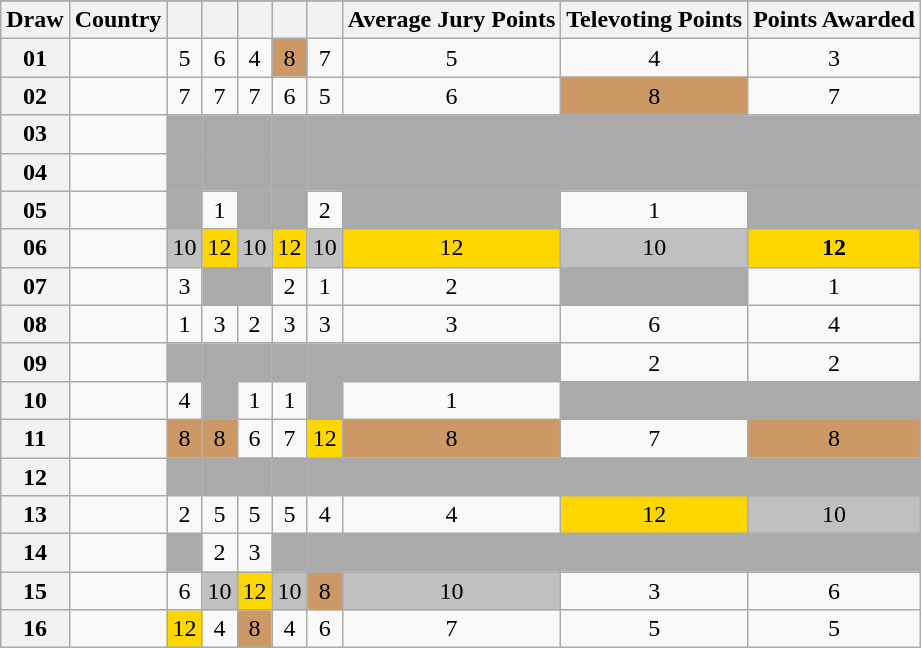<table class="sortable wikitable collapsible plainrowheaders" style="text-align:center;">
<tr>
</tr>
<tr>
<th scope="col">Draw</th>
<th scope="col">Country</th>
<th scope="col"><small></small></th>
<th scope="col"><small></small></th>
<th scope="col"><small></small></th>
<th scope="col"><small></small></th>
<th scope="col"><small></small></th>
<th scope="col">Average Jury Points</th>
<th scope="col">Televoting Points</th>
<th scope="col">Points Awarded</th>
</tr>
<tr>
<th scope="row" style="text-align:center;">01</th>
<td style="text-align:left;"></td>
<td>5</td>
<td>6</td>
<td>4</td>
<td style="background:#CC9966;">8</td>
<td>7</td>
<td>5</td>
<td>4</td>
<td>3</td>
</tr>
<tr>
<th scope="row" style="text-align:center;">02</th>
<td style="text-align:left;"></td>
<td>7</td>
<td>7</td>
<td>7</td>
<td>6</td>
<td>5</td>
<td>6</td>
<td style="background:#CC9966;">8</td>
<td>7</td>
</tr>
<tr>
<th scope="row" style="text-align:center;">03</th>
<td style="text-align:left;"></td>
<td style="background:#AAAAAA;"></td>
<td style="background:#AAAAAA;"></td>
<td style="background:#AAAAAA;"></td>
<td style="background:#AAAAAA;"></td>
<td style="background:#AAAAAA;"></td>
<td style="background:#AAAAAA;"></td>
<td style="background:#AAAAAA;"></td>
<td style="background:#AAAAAA;"></td>
</tr>
<tr>
<th scope="row" style="text-align:center;">04</th>
<td style="text-align:left;"></td>
<td style="background:#AAAAAA;"></td>
<td style="background:#AAAAAA;"></td>
<td style="background:#AAAAAA;"></td>
<td style="background:#AAAAAA;"></td>
<td style="background:#AAAAAA;"></td>
<td style="background:#AAAAAA;"></td>
<td style="background:#AAAAAA;"></td>
<td style="background:#AAAAAA;"></td>
</tr>
<tr>
<th scope="row" style="text-align:center;">05</th>
<td style="text-align:left;"></td>
<td style="background:#AAAAAA;"></td>
<td>1</td>
<td style="background:#AAAAAA;"></td>
<td style="background:#AAAAAA;"></td>
<td>2</td>
<td style="background:#AAAAAA;"></td>
<td>1</td>
<td style="background:#AAAAAA;"></td>
</tr>
<tr>
<th scope="row" style="text-align:center;">06</th>
<td style="text-align:left;"></td>
<td style="background:silver;">10</td>
<td style="background:gold;">12</td>
<td style="background:silver;">10</td>
<td style="background:gold;">12</td>
<td style="background:silver;">10</td>
<td style="background:gold;">12</td>
<td style="background:silver;">10</td>
<td style="background:gold;"><strong>12</strong></td>
</tr>
<tr>
<th scope="row" style="text-align:center;">07</th>
<td style="text-align:left;"></td>
<td>3</td>
<td style="background:#AAAAAA;"></td>
<td style="background:#AAAAAA;"></td>
<td>2</td>
<td>1</td>
<td>2</td>
<td style="background:#AAAAAA;"></td>
<td>1</td>
</tr>
<tr>
<th scope="row" style="text-align:center;">08</th>
<td style="text-align:left;"></td>
<td>1</td>
<td>3</td>
<td>2</td>
<td>3</td>
<td>3</td>
<td>3</td>
<td>6</td>
<td>4</td>
</tr>
<tr>
<th scope="row" style="text-align:center;">09</th>
<td style="text-align:left;"></td>
<td style="background:#AAAAAA;"></td>
<td style="background:#AAAAAA;"></td>
<td style="background:#AAAAAA;"></td>
<td style="background:#AAAAAA;"></td>
<td style="background:#AAAAAA;"></td>
<td style="background:#AAAAAA;"></td>
<td>2</td>
<td>2</td>
</tr>
<tr>
<th scope="row" style="text-align:center;">10</th>
<td style="text-align:left;"></td>
<td>4</td>
<td style="background:#AAAAAA;"></td>
<td>1</td>
<td>1</td>
<td style="background:#AAAAAA;"></td>
<td>1</td>
<td style="background:#AAAAAA;"></td>
<td style="background:#AAAAAA;"></td>
</tr>
<tr>
<th scope="row" style="text-align:center;">11</th>
<td style="text-align:left;"></td>
<td style="background:#CC9966;">8</td>
<td style="background:#CC9966;">8</td>
<td>6</td>
<td>7</td>
<td style="background:gold;">12</td>
<td style="background:#CC9966;">8</td>
<td>7</td>
<td style="background:#CC9966;">8</td>
</tr>
<tr class="sortbottom">
<th scope="row" style="text-align:center;">12</th>
<td style="text-align:left;"></td>
<td style="background:#AAAAAA;"></td>
<td style="background:#AAAAAA;"></td>
<td style="background:#AAAAAA;"></td>
<td style="background:#AAAAAA;"></td>
<td style="background:#AAAAAA;"></td>
<td style="background:#AAAAAA;"></td>
<td style="background:#AAAAAA;"></td>
<td style="background:#AAAAAA;"></td>
</tr>
<tr>
<th scope="row" style="text-align:center;">13</th>
<td style="text-align:left;"></td>
<td>2</td>
<td>5</td>
<td>5</td>
<td>5</td>
<td>4</td>
<td>4</td>
<td style="background:gold;">12</td>
<td style="background:silver;">10</td>
</tr>
<tr>
<th scope="row" style="text-align:center;">14</th>
<td style="text-align:left;"></td>
<td style="background:#AAAAAA;"></td>
<td>2</td>
<td>3</td>
<td style="background:#AAAAAA;"></td>
<td style="background:#AAAAAA;"></td>
<td style="background:#AAAAAA;"></td>
<td style="background:#AAAAAA;"></td>
<td style="background:#AAAAAA;"></td>
</tr>
<tr>
<th scope="row" style="text-align:center;">15</th>
<td style="text-align:left;"></td>
<td>6</td>
<td style="background:silver;">10</td>
<td style="background:gold;">12</td>
<td style="background:silver;">10</td>
<td style="background:#CC9966;">8</td>
<td style="background:silver;">10</td>
<td>3</td>
<td>6</td>
</tr>
<tr>
<th scope="row" style="text-align:center;">16</th>
<td style="text-align:left;"></td>
<td style="background:gold;">12</td>
<td>4</td>
<td style="background:#CC9966;">8</td>
<td>4</td>
<td>6</td>
<td>7</td>
<td>5</td>
<td>5</td>
</tr>
</table>
